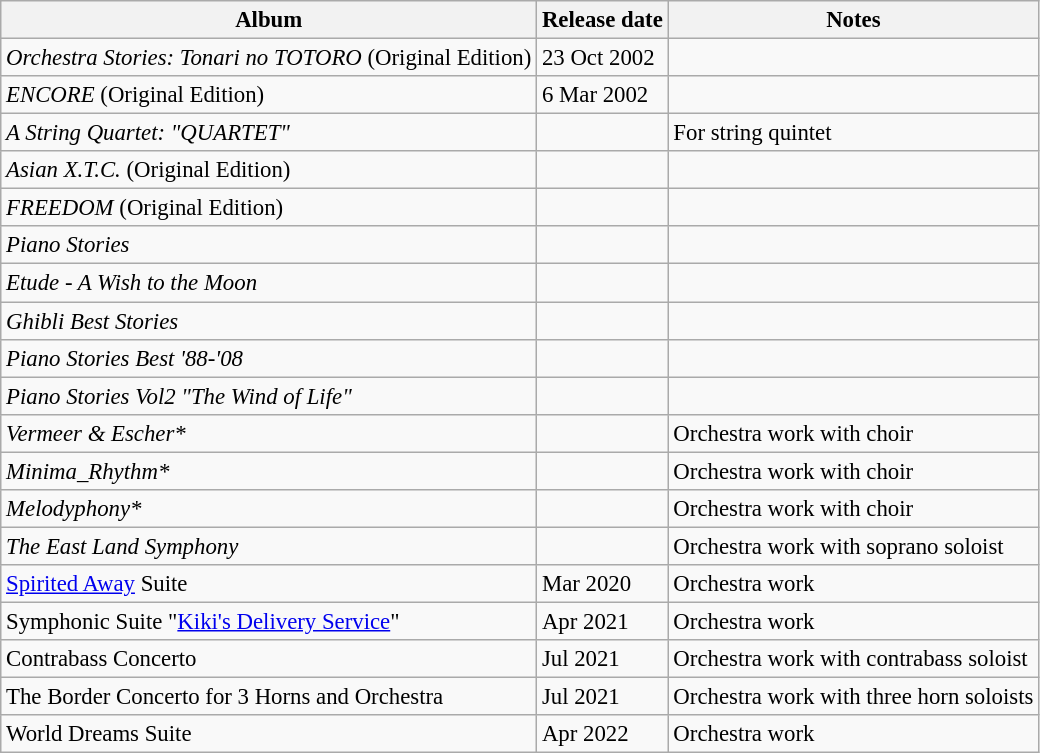<table class="wikitable" style="font-size:95%;">
<tr>
<th>Album</th>
<th>Release date</th>
<th>Notes</th>
</tr>
<tr>
<td><em>Orchestra Stories: Tonari no TOTORO</em> (Original Edition)</td>
<td>23 Oct 2002</td>
<td></td>
</tr>
<tr>
<td><em>ENCORE</em> (Original Edition)</td>
<td>6 Mar 2002</td>
<td></td>
</tr>
<tr>
<td><em>A String Quartet: "QUARTET"</em></td>
<td></td>
<td>For string quintet</td>
</tr>
<tr>
<td><em>Asian X.T.C.</em> (Original Edition)</td>
<td></td>
<td></td>
</tr>
<tr>
<td><em>FREEDOM</em> (Original Edition)</td>
<td></td>
<td></td>
</tr>
<tr>
<td><em>Piano Stories</em></td>
<td></td>
<td></td>
</tr>
<tr>
<td><em>Etude - A Wish to the Moon</em></td>
<td></td>
<td></td>
</tr>
<tr>
<td><em>Ghibli Best Stories</em></td>
<td></td>
<td></td>
</tr>
<tr>
<td><em>Piano Stories Best '88-'08</em></td>
<td></td>
<td></td>
</tr>
<tr>
<td><em>Piano Stories Vol2 "The Wind of Life"</em></td>
<td></td>
<td></td>
</tr>
<tr>
<td><em>Vermeer & Escher*</em></td>
<td></td>
<td>Orchestra work with choir</td>
</tr>
<tr>
<td><em>Minima_Rhythm*</em></td>
<td></td>
<td>Orchestra work with choir</td>
</tr>
<tr>
<td><em>Melodyphony*</em></td>
<td></td>
<td>Orchestra work with choir</td>
</tr>
<tr>
<td><em>The East Land Symphony</em></td>
<td></td>
<td>Orchestra work with soprano soloist</td>
</tr>
<tr>
<td><a href='#'>Spirited Away</a> Suite</td>
<td>Mar 2020</td>
<td>Orchestra work</td>
</tr>
<tr>
<td>Symphonic Suite "<a href='#'>Kiki's Delivery Service</a>"</td>
<td>Apr 2021</td>
<td>Orchestra work</td>
</tr>
<tr>
<td>Contrabass Concerto</td>
<td>Jul 2021</td>
<td>Orchestra work with contrabass soloist</td>
</tr>
<tr>
<td>The Border Concerto for 3 Horns and Orchestra</td>
<td>Jul 2021</td>
<td>Orchestra work with three horn soloists</td>
</tr>
<tr>
<td>World Dreams Suite</td>
<td>Apr 2022</td>
<td>Orchestra work</td>
</tr>
</table>
